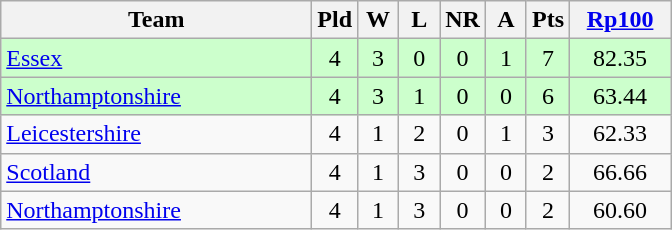<table class="wikitable" style="text-align: center;">
<tr>
<th width=200>Team</th>
<th width=20>Pld</th>
<th width=20>W</th>
<th width=20>L</th>
<th width=20>NR</th>
<th width=20>A</th>
<th width=20>Pts</th>
<th width=60><a href='#'>Rp100</a></th>
</tr>
<tr bgcolor="#ccffcc">
<td align=left><a href='#'>Essex</a></td>
<td>4</td>
<td>3</td>
<td>0</td>
<td>0</td>
<td>1</td>
<td>7</td>
<td>82.35</td>
</tr>
<tr bgcolor="#ccffcc">
<td align=left><a href='#'>Northamptonshire</a></td>
<td>4</td>
<td>3</td>
<td>1</td>
<td>0</td>
<td>0</td>
<td>6</td>
<td>63.44</td>
</tr>
<tr>
<td align=left><a href='#'>Leicestershire</a></td>
<td>4</td>
<td>1</td>
<td>2</td>
<td>0</td>
<td>1</td>
<td>3</td>
<td>62.33</td>
</tr>
<tr>
<td align=left><a href='#'>Scotland</a></td>
<td>4</td>
<td>1</td>
<td>3</td>
<td>0</td>
<td>0</td>
<td>2</td>
<td>66.66</td>
</tr>
<tr>
<td align=left><a href='#'>Northamptonshire</a></td>
<td>4</td>
<td>1</td>
<td>3</td>
<td>0</td>
<td>0</td>
<td>2</td>
<td>60.60</td>
</tr>
</table>
